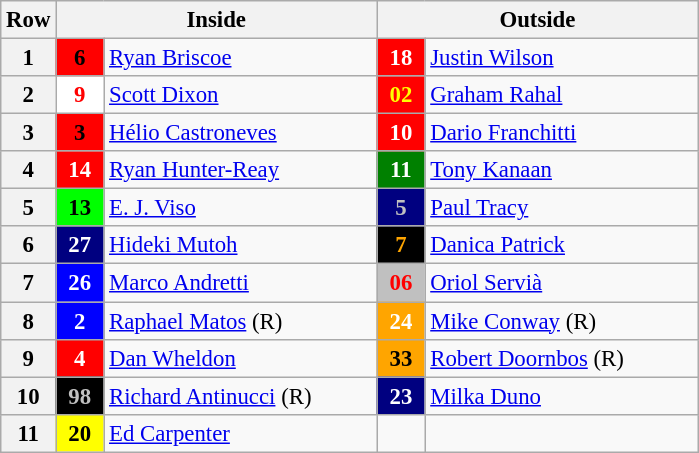<table class="wikitable" style="font-size: 95%;">
<tr>
<th>Row</th>
<th colspan=2>Inside</th>
<th colspan=2>Outside</th>
</tr>
<tr>
<th>1</th>
<td style="background:#FF0000; color:black;" align=center width="25"><strong>6</strong></td>
<td width="175"> <a href='#'>Ryan Briscoe</a></td>
<td style="background:red; color:white;" align=center><strong>18</strong></td>
<td> <a href='#'>Justin Wilson</a></td>
</tr>
<tr>
<th>2</th>
<td style="background:white; color:red;" align=center><strong>9</strong></td>
<td width="175"> <a href='#'>Scott Dixon</a></td>
<td style="background:red; color:yellow;" align="center"><strong>02</strong></td>
<td> <a href='#'>Graham Rahal</a></td>
</tr>
<tr>
<th>3</th>
<td style="background:#FF0000; color:black;" align="center" width="25"><strong>3</strong></td>
<td width="175"> <a href='#'>Hélio Castroneves</a></td>
<td style="background:red; color:white;" align="center" width="25"><strong>10</strong></td>
<td width="175"> <a href='#'>Dario Franchitti</a></td>
</tr>
<tr>
<th>4</th>
<td style="background:red; color:white;" align=center><strong>14</strong></td>
<td> <a href='#'>Ryan Hunter-Reay</a></td>
<td style="background:green; color:white;" align=center><strong>11</strong></td>
<td> <a href='#'>Tony Kanaan</a></td>
</tr>
<tr>
<th>5</th>
<td style="background:lime; color:black;" align=center><strong>13</strong></td>
<td> <a href='#'>E. J. Viso</a></td>
<td style="background:navy; color:silver;" align=center><strong>5</strong></td>
<td> <a href='#'>Paul Tracy</a></td>
</tr>
<tr>
<th>6</th>
<td style="background:navy; color:white;" align=center><strong>27</strong></td>
<td> <a href='#'>Hideki Mutoh</a></td>
<td style="background:black; color:orange;" align=center><strong>7</strong></td>
<td> <a href='#'>Danica Patrick</a></td>
</tr>
<tr>
<th>7</th>
<td style="background:blue; color:white;" align=center><strong>26</strong></td>
<td> <a href='#'>Marco Andretti</a></td>
<td style="background:silver; color:red;" align=center><strong>06</strong></td>
<td> <a href='#'>Oriol Servià</a></td>
</tr>
<tr>
<th>8</th>
<td style="background:blue; color:white;" align=center><strong>2</strong></td>
<td> <a href='#'>Raphael Matos</a> (R)</td>
<td style="background:orange; color:white;" align=center><strong>24</strong></td>
<td> <a href='#'>Mike Conway</a> (R)</td>
</tr>
<tr>
<th>9</th>
<td style="background:red; color:white;" align=center><strong>4</strong></td>
<td> <a href='#'>Dan Wheldon</a></td>
<td style="background:orange; color:black;" align=center><strong>33</strong></td>
<td> <a href='#'>Robert Doornbos</a> (R)</td>
</tr>
<tr>
<th>10</th>
<td style="background:black; color:silver;" align=center><strong>98</strong></td>
<td> <a href='#'>Richard Antinucci</a> (R)</td>
<td style="background:navy; color:white;" align=center><strong>23</strong></td>
<td> <a href='#'>Milka Duno</a></td>
</tr>
<tr>
<th>11</th>
<td style="background:yellow; color:black;" align=center><strong>20</strong></td>
<td> <a href='#'>Ed Carpenter</a></td>
<td></td>
<td></td>
</tr>
</table>
